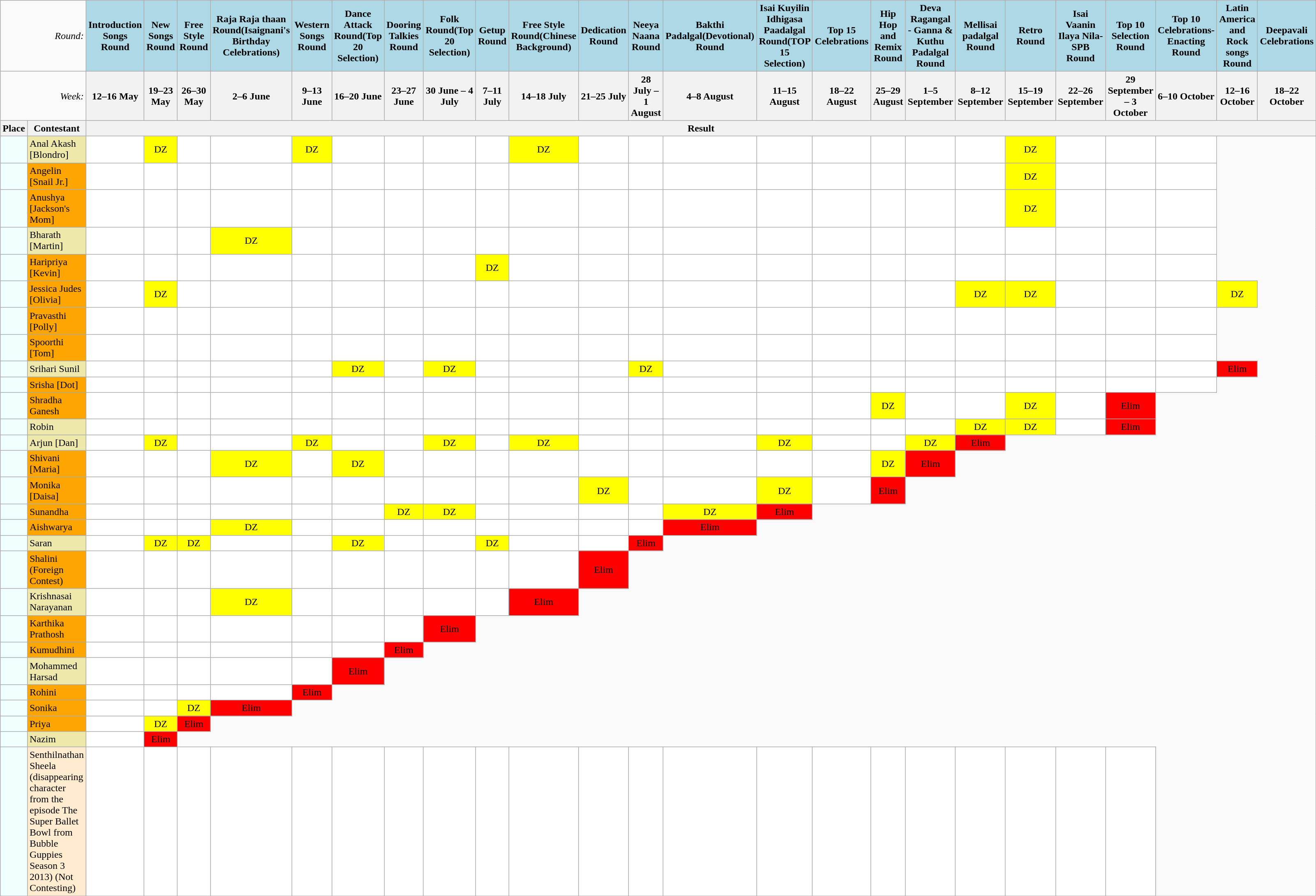<table class="wikitable" style="margin: 1em auto;">
<tr>
<td colspan="2" align="right"><em>Round:</em></td>
<td colspan="1" bgcolor="lightblue" align="center"><strong>Introduction Songs Round</strong></td>
<td colspan="1" bgcolor="lightblue" align="center"><strong>New Songs Round</strong></td>
<td colspan="1" bgcolor="lightblue" align="center"><strong>Free Style Round</strong></td>
<td colspan="1" bgcolor="lightblue" align="center"><strong>Raja Raja thaan Round(Isaignani's Birthday Celebrations)</strong></td>
<td colspan="1" bgcolor="lightblue" align="center"><strong>Western Songs Round</strong></td>
<td colspan="1" bgcolor="lightblue" align="center"><strong>Dance Attack Round(Top 20 Selection)</strong></td>
<td colspan="1" bgcolor="lightblue" align="center"><strong>Dooring Talkies Round </strong></td>
<td colspan="1" bgcolor="lightblue" align="center"><strong>Folk Round(Top 20 Selection)</strong></td>
<td colspan="1" bgcolor="lightblue" align="center"><strong>Getup Round</strong></td>
<td colspan="1" bgcolor="lightblue" align="center"><strong>Free Style Round(Chinese Background)</strong></td>
<td colspan="1" bgcolor="lightblue" align="center"><strong>Dedication Round</strong></td>
<td colspan="1" bgcolor="lightblue" align="center"><strong>Neeya Naana Round</strong></td>
<td colspan="1" bgcolor="lightblue" align="center"><strong>Bakthi Padalgal(Devotional) Round</strong></td>
<td colspan="1" bgcolor="lightblue" align="center"><strong>Isai Kuyilin Idhigasa Paadalgal Round(TOP 15 Selection)</strong></td>
<td colspan="1" bgcolor="lightblue" align="center"><strong>Top 15 Celebrations</strong></td>
<td colspan="1" bgcolor="lightblue" align="center"><strong>Hip Hop and Remix Round</strong></td>
<td colspan="1" bgcolor="lightblue" align="center"><strong>Deva Ragangal - Ganna & Kuthu Padalgal Round</strong></td>
<td colspan="1" bgcolor="lightblue" align="center"><strong>Mellisai padalgal Round</strong></td>
<td colspan="1" bgcolor="lightblue" align="center"><strong>Retro Round</strong></td>
<td colspan="1" bgcolor="lightblue" align="center"><strong>Isai Vaanin Ilaya Nila-SPB Round</strong></td>
<td colspan="1" bgcolor="lightblue" align="center"><strong>Top 10 Selection Round</strong></td>
<td colspan="1" bgcolor="lightblue" align="center"><strong>Top 10 Celebrations-Enacting Round</strong></td>
<td colspan="1" bgcolor="lightblue" align="center"><strong>Latin America and Rock songs Round</strong></td>
<td colspan="1" bgcolor="lightblue" align="center"><strong>Deepavali Celebrations</strong></td>
</tr>
<tr>
<td colspan="2" align="right"><em>Week:</em></td>
<th width="35" bgcolor="#FFEB00" align="center"><strong>12–16 May</strong></th>
<th width="35" bgcolor="#FFEB00" align="center"><strong>19–23 May</strong></th>
<th width="35" bgcolor="#FFEB00" align="center"><strong>26–30 May</strong></th>
<th width="35" bgcolor="#FFEB00" align="center"><strong>2–6 June</strong></th>
<th width="35" bgcolor="#FFEB00" align="center"><strong>9–13 June</strong></th>
<th width="35" bgcolor="#FFEB00" align="center"><strong>16–20 June</strong></th>
<th width="35" bgcolor="#FFEB00" align="center"><strong>23–27 June</strong></th>
<th width="35" bgcolor="#FFEB00" align="center"><strong>30 June – 4 July</strong></th>
<th width="35" bgcolor="#FFEB00" align="center"><strong>7–11 July</strong></th>
<th width="35" bgcolor="#FFEB00" align="center"><strong>14–18 July</strong></th>
<th width="35" bgcolor="#FFEB00" align="center"><strong>21–25 July</strong></th>
<th width="35" bgcolor="#FFEB00" align="center"><strong>28 July – 1 August</strong></th>
<th width="35" bgcolor="#FFEB00" align="center"><strong>4–8 August</strong></th>
<th width="35" bgcolor="#FFEB00" align="center"><strong>11–15 August</strong></th>
<th width="35" bgcolor="#FFEB00" align="center"><strong>18–22 August</strong></th>
<th width="35" bgcolor="#FFEB00" align="center"><strong>25–29 August</strong></th>
<th width="35" bgcolor="#FFEB00" align="center"><strong>1–5 September</strong></th>
<th width="35" bgcolor="#FFEB00" align="center"><strong>8–12 September</strong></th>
<th width="35" bgcolor="#FFEB00" align="center"><strong>15–19 September</strong></th>
<th width="35" bgcolor="#FFEB00" align="center"><strong>22–26 September</strong></th>
<th width="35" bgcolor="#FFEB00" align="center"><strong>29 September – 3 October</strong></th>
<th width="35" bgcolor="#FFEB00" align="center"><strong>6–10 October</strong></th>
<th width="35" bgcolor="#FFEB00" align="center"><strong>12–16 October</strong></th>
<th width="35" bgcolor="#FFEB00" align="center"><strong>18–22 October</strong></th>
</tr>
<tr>
<th>Place</th>
<th>Contestant</th>
<th colspan="24">Result</th>
</tr>
<tr>
<td bgcolor="azure" align="center"></td>
<td bgcolor="palegoldenrod">Anal Akash [Blondro]</td>
<td bgcolor="white"></td>
<td bgcolor="yellow" align="center">DZ</td>
<td bgcolor="white"></td>
<td bgcolor="white"></td>
<td bgcolor="yellow" align="center">DZ</td>
<td bgcolor="white"></td>
<td bgcolor="white"></td>
<td bgcolor="white"></td>
<td bgcolor="white"></td>
<td bgcolor="yellow" align="center">DZ</td>
<td bgcolor="white"></td>
<td bgcolor="white"></td>
<td bgcolor="white"></td>
<td bgcolor="white"></td>
<td bgcolor="white"></td>
<td bgcolor="white"></td>
<td bgcolor="white"></td>
<td bgcolor="white"></td>
<td bgcolor="yellow" align="center">DZ</td>
<td bgcolor="white"></td>
<td bgcolor="white"></td>
<td bgcolor="white"></td>
</tr>
<tr>
<td bgcolor="azure" align="center"></td>
<td bgcolor="orange">Angelin [Snail Jr.]</td>
<td bgcolor="white"></td>
<td bgcolor="white"></td>
<td bgcolor="white"></td>
<td bgcolor="white"></td>
<td bgcolor="white"></td>
<td bgcolor="white"></td>
<td bgcolor="white"></td>
<td bgcolor="white"></td>
<td bgcolor="white"></td>
<td bgcolor="white"></td>
<td bgcolor="white"></td>
<td bgcolor="white"></td>
<td bgcolor="white"></td>
<td bgcolor="white"></td>
<td bgcolor="white"></td>
<td bgcolor="white"></td>
<td bgcolor="white"></td>
<td bgcolor="white"></td>
<td bgcolor="yellow" align="center">DZ</td>
<td bgcolor="white"></td>
<td bgcolor="white"></td>
<td bgcolor="white"></td>
</tr>
<tr>
<td bgcolor="azure" align="center"></td>
<td bgcolor="orange">Anushya [Jackson's Mom]</td>
<td bgcolor="white"></td>
<td bgcolor="white"></td>
<td bgcolor="white"></td>
<td bgcolor="white"></td>
<td bgcolor="white"></td>
<td bgcolor="white"></td>
<td bgcolor="white"></td>
<td bgcolor="white"></td>
<td bgcolor="white"></td>
<td bgcolor="white"></td>
<td bgcolor="white"></td>
<td bgcolor="white"></td>
<td bgcolor="white"></td>
<td bgcolor="white"></td>
<td bgcolor="white"></td>
<td bgcolor="white"></td>
<td bgcolor="white"></td>
<td bgcolor="white"></td>
<td bgcolor="yellow" align="center">DZ</td>
<td bgcolor="white"></td>
<td bgcolor="white"></td>
<td bgcolor="white"></td>
</tr>
<tr>
<td bgcolor="azure" align="center"></td>
<td bgcolor="palegoldenrod">Bharath [Martin]</td>
<td bgcolor="white"></td>
<td bgcolor="white"></td>
<td bgcolor="white"></td>
<td bgcolor="yellow" align="center">DZ</td>
<td bgcolor="white"></td>
<td bgcolor="white"></td>
<td bgcolor="white"></td>
<td bgcolor="white"></td>
<td bgcolor="white"></td>
<td bgcolor="white"></td>
<td bgcolor="white"></td>
<td bgcolor="white"></td>
<td bgcolor="white"></td>
<td bgcolor="white"></td>
<td bgcolor="white"></td>
<td bgcolor="white"></td>
<td bgcolor="white"></td>
<td bgcolor="white"></td>
<td bgcolor="white"></td>
<td bgcolor="white"></td>
<td bgcolor="white"></td>
<td bgcolor="white"></td>
</tr>
<tr>
<td bgcolor="azure" align="center"></td>
<td bgcolor="orange">Haripriya [Kevin]</td>
<td bgcolor="white"></td>
<td bgcolor="white"></td>
<td bgcolor="white"></td>
<td bgcolor="white"></td>
<td bgcolor="white"></td>
<td bgcolor="white"></td>
<td bgcolor="white"></td>
<td bgcolor="white"></td>
<td bgcolor="yellow" align="center">DZ</td>
<td bgcolor="white"></td>
<td bgcolor="white"></td>
<td bgcolor="white"></td>
<td bgcolor="white"></td>
<td bgcolor="white"></td>
<td bgcolor="white"></td>
<td bgcolor="white"></td>
<td bgcolor="white"></td>
<td bgcolor="white"></td>
<td bgcolor="white"></td>
<td bgcolor="white"></td>
<td bgcolor="white"></td>
<td bgcolor="white"></td>
</tr>
<tr>
<td bgcolor="azure" align="center"></td>
<td bgcolor="orange">Jessica Judes [Olivia]</td>
<td bgcolor="white"></td>
<td bgcolor="yellow" align="center">DZ</td>
<td bgcolor="white"></td>
<td bgcolor="white"></td>
<td bgcolor="white"></td>
<td bgcolor="white"></td>
<td bgcolor="white"></td>
<td bgcolor="white"></td>
<td bgcolor="white"></td>
<td bgcolor="white"></td>
<td bgcolor="white"></td>
<td bgcolor="white"></td>
<td bgcolor="white"></td>
<td bgcolor="white"></td>
<td bgcolor="white"></td>
<td bgcolor="white"></td>
<td bgcolor="white"></td>
<td bgcolor="yellow" align="center">DZ</td>
<td bgcolor="yellow" align="center">DZ</td>
<td bgcolor="white"></td>
<td bgcolor="white"></td>
<td bgcolor="white"></td>
<td bgcolor="yellow" align="center">DZ</td>
</tr>
<tr>
<td bgcolor="azure" align="center"></td>
<td bgcolor="orange">Pravasthi [Polly]</td>
<td bgcolor="white"></td>
<td bgcolor="white"></td>
<td bgcolor="white"></td>
<td bgcolor="white"></td>
<td bgcolor="white"></td>
<td bgcolor="white"></td>
<td bgcolor="white"></td>
<td bgcolor="white"></td>
<td bgcolor="white"></td>
<td bgcolor="white"></td>
<td bgcolor="white"></td>
<td bgcolor="white"></td>
<td bgcolor="white"></td>
<td bgcolor="white"></td>
<td bgcolor="white"></td>
<td bgcolor="white"></td>
<td bgcolor="white"></td>
<td bgcolor="white"></td>
<td bgcolor="white"></td>
<td bgcolor="white"></td>
<td bgcolor="white"></td>
<td bgcolor="white"></td>
</tr>
<tr>
<td bgcolor="azure" align="center"></td>
<td bgcolor="orange">Spoorthi [Tom]</td>
<td bgcolor="white"></td>
<td bgcolor="white"></td>
<td bgcolor="white"></td>
<td bgcolor="white"></td>
<td bgcolor="white"></td>
<td bgcolor="white"></td>
<td bgcolor="white"></td>
<td bgcolor="white"></td>
<td bgcolor="white"></td>
<td bgcolor="white"></td>
<td bgcolor="white"></td>
<td bgcolor="white"></td>
<td bgcolor="white"></td>
<td bgcolor="white"></td>
<td bgcolor="white"></td>
<td bgcolor="white"></td>
<td bgcolor="white"></td>
<td bgcolor="white"></td>
<td bgcolor="white"></td>
<td bgcolor="white"></td>
<td bgcolor="white"></td>
<td bgcolor="white"></td>
</tr>
<tr>
<td bgcolor="azure" align="center"></td>
<td bgcolor="palegoldenrod">Srihari Sunil</td>
<td bgcolor="white"></td>
<td bgcolor="white"></td>
<td bgcolor="white"></td>
<td bgcolor="white"></td>
<td bgcolor="white"></td>
<td bgcolor="yellow" align="center">DZ</td>
<td bgcolor="white"></td>
<td bgcolor="yellow" align="center">DZ</td>
<td bgcolor="white"></td>
<td bgcolor="white"></td>
<td bgcolor="white"></td>
<td bgcolor="yellow" align="center">DZ</td>
<td bgcolor="white"></td>
<td bgcolor="white"></td>
<td bgcolor="white"></td>
<td bgcolor="white"></td>
<td bgcolor="white"></td>
<td bgcolor="white"></td>
<td bgcolor="white"></td>
<td bgcolor="white"></td>
<td bgcolor="white"></td>
<td bgcolor="white"></td>
<td bgcolor="red" align="center">Elim</td>
</tr>
<tr>
<td bgcolor="azure" align="center"></td>
<td bgcolor="orange">Srisha [Dot]</td>
<td bgcolor="white"></td>
<td bgcolor="white"></td>
<td bgcolor="white"></td>
<td bgcolor="white"></td>
<td bgcolor="white"></td>
<td bgcolor="white"></td>
<td bgcolor="white"></td>
<td bgcolor="white"></td>
<td bgcolor="white"></td>
<td bgcolor="white"></td>
<td bgcolor="white"></td>
<td bgcolor="white"></td>
<td bgcolor="white"></td>
<td bgcolor="white"></td>
<td bgcolor="white"></td>
<td bgcolor="white"></td>
<td bgcolor="white"></td>
<td bgcolor="white"></td>
<td bgcolor="white"></td>
<td bgcolor="white"></td>
<td bgcolor="white"></td>
<td bgcolor="white"></td>
</tr>
<tr>
<td bgcolor="azure" align="center"></td>
<td bgcolor="orange">Shradha Ganesh</td>
<td bgcolor="white"></td>
<td bgcolor="white"></td>
<td bgcolor="white"></td>
<td bgcolor="white"></td>
<td bgcolor="white"></td>
<td bgcolor="white"></td>
<td bgcolor="white"></td>
<td bgcolor="white"></td>
<td bgcolor="white"></td>
<td bgcolor="white"></td>
<td bgcolor="white"></td>
<td bgcolor="white"></td>
<td bgcolor="white"></td>
<td bgcolor="white"></td>
<td bgcolor="white"></td>
<td bgcolor="yellow" align="center">DZ</td>
<td bgcolor="white"></td>
<td bgcolor="white"></td>
<td bgcolor="yellow" align="center">DZ</td>
<td bgcolor="white"></td>
<td bgcolor="red" align="center">Elim</td>
</tr>
<tr>
<td bgcolor="azure" align="center"></td>
<td bgcolor="palegoldenrod">Robin</td>
<td bgcolor="white"></td>
<td bgcolor="white"></td>
<td bgcolor="white"></td>
<td bgcolor="white"></td>
<td bgcolor="white"></td>
<td bgcolor="white"></td>
<td bgcolor="white"></td>
<td bgcolor="white"></td>
<td bgcolor="white"></td>
<td bgcolor="white"></td>
<td bgcolor="white"></td>
<td bgcolor="white"></td>
<td bgcolor="white"></td>
<td bgcolor="white"></td>
<td bgcolor="white"></td>
<td bgcolor="white"></td>
<td bgcolor="white"></td>
<td bgcolor="yellow" align="center">DZ</td>
<td bgcolor="yellow" align="center">DZ</td>
<td bgcolor="white"></td>
<td bgcolor="red" align="center">Elim</td>
</tr>
<tr>
<td bgcolor="azure" align="center"></td>
<td bgcolor="palegoldenrod">Arjun [Dan]</td>
<td bgcolor="white"></td>
<td bgcolor="yellow" align="center">DZ</td>
<td bgcolor="white"></td>
<td bgcolor="white"></td>
<td bgcolor="yellow" align="center">DZ</td>
<td bgcolor="white"></td>
<td bgcolor="white"></td>
<td bgcolor="yellow" align="center">DZ</td>
<td bgcolor="white"></td>
<td bgcolor="yellow" align="center">DZ</td>
<td bgcolor="white"></td>
<td bgcolor="white"></td>
<td bgcolor="white"></td>
<td bgcolor="yellow" align="center">DZ</td>
<td bgcolor="white"></td>
<td bgcolor="white"></td>
<td bgcolor="yellow" align="center">DZ</td>
<td bgcolor="red" align="center">Elim</td>
</tr>
<tr>
<td bgcolor="azure" align="center"></td>
<td bgcolor="orange">Shivani [Maria]</td>
<td bgcolor="white"></td>
<td bgcolor="white"></td>
<td bgcolor="white"></td>
<td bgcolor="yellow" align="center">DZ</td>
<td bgcolor="white"></td>
<td bgcolor="yellow" align="center">DZ</td>
<td bgcolor="white"></td>
<td bgcolor="white"></td>
<td bgcolor="white"></td>
<td bgcolor="white"></td>
<td bgcolor="white"></td>
<td bgcolor="white"></td>
<td bgcolor="white"></td>
<td bgcolor="white"></td>
<td bgcolor="white"></td>
<td bgcolor="yellow" align="center">DZ</td>
<td bgcolor="red" align="center">Elim</td>
</tr>
<tr>
<td bgcolor="azure" align="center"></td>
<td bgcolor="orange">Monika [Daisa]</td>
<td bgcolor="white"></td>
<td bgcolor="white"></td>
<td bgcolor="white"></td>
<td bgcolor="white"></td>
<td bgcolor="white"></td>
<td bgcolor="white"></td>
<td bgcolor="white"></td>
<td bgcolor="white"></td>
<td bgcolor="white"></td>
<td bgcolor="white"></td>
<td bgcolor="yellow" align="center">DZ</td>
<td bgcolor="white"></td>
<td bgcolor="white"></td>
<td bgcolor="yellow" align="center">DZ</td>
<td bgcolor="white"></td>
<td bgcolor="red" align="center">Elim</td>
</tr>
<tr>
<td bgcolor="azure" align="center"></td>
<td bgcolor="orange">Sunandha</td>
<td bgcolor="white"></td>
<td bgcolor="white"></td>
<td bgcolor="white"></td>
<td bgcolor="white"></td>
<td bgcolor="white"></td>
<td bgcolor="white"></td>
<td bgcolor="yellow" align="center">DZ</td>
<td bgcolor="yellow" align="center">DZ</td>
<td bgcolor="white"></td>
<td bgcolor="white"></td>
<td bgcolor="white"></td>
<td bgcolor="white"></td>
<td bgcolor="yellow" align="center">DZ</td>
<td bgcolor="red" align="center">Elim</td>
</tr>
<tr>
<td bgcolor="azure" align="center"></td>
<td bgcolor="orange">Aishwarya</td>
<td bgcolor="white"></td>
<td bgcolor="white"></td>
<td bgcolor="white"></td>
<td bgcolor="yellow" align="center">DZ</td>
<td bgcolor="white"></td>
<td bgcolor="white"></td>
<td bgcolor="white"></td>
<td bgcolor="white"></td>
<td bgcolor="white"></td>
<td bgcolor="white"></td>
<td bgcolor="white"></td>
<td bgcolor="white"></td>
<td bgcolor="red" align="center">Elim</td>
</tr>
<tr>
<td bgcolor="azure" align="center"></td>
<td bgcolor="palegoldenrod">Saran</td>
<td bgcolor="white"></td>
<td bgcolor="yellow" align="center">DZ</td>
<td bgcolor="yellow" align="center">DZ</td>
<td bgcolor="white"></td>
<td bgcolor="white"></td>
<td bgcolor="yellow" align="center">DZ</td>
<td bgcolor="white"></td>
<td bgcolor="white"></td>
<td bgcolor="yellow" align="center">DZ</td>
<td bgcolor="white"></td>
<td bgcolor="white"></td>
<td bgcolor="red" align="center">Elim</td>
</tr>
<tr>
<td bgcolor="azure" align="center"></td>
<td bgcolor="orange">Shalini (Foreign Contest)</td>
<td bgcolor="white"></td>
<td bgcolor="white"></td>
<td bgcolor="white"></td>
<td bgcolor="white"></td>
<td bgcolor="white"></td>
<td bgcolor="white"></td>
<td bgcolor="white"></td>
<td bgcolor="white"></td>
<td bgcolor="white"></td>
<td bgcolor="white"></td>
<td bgcolor="red" align="center">Elim</td>
</tr>
<tr>
<td bgcolor="azure" align="center"></td>
<td bgcolor="palegoldenrod">Krishnasai Narayanan</td>
<td bgcolor="white"></td>
<td bgcolor="white"></td>
<td bgcolor="white"></td>
<td bgcolor="yellow" align="center">DZ</td>
<td bgcolor="white"></td>
<td bgcolor="white"></td>
<td bgcolor="white"></td>
<td bgcolor="white"></td>
<td bgcolor="white"></td>
<td bgcolor="red" align="center">Elim</td>
</tr>
<tr>
<td bgcolor="azure" align="center"></td>
<td bgcolor="orange">Karthika Prathosh</td>
<td bgcolor="white"></td>
<td bgcolor="white"></td>
<td bgcolor="white"></td>
<td bgcolor="white"></td>
<td bgcolor="white"></td>
<td bgcolor="white"></td>
<td bgcolor="white"></td>
<td bgcolor="red" align="center">Elim</td>
</tr>
<tr>
<td bgcolor="azure" align="center"></td>
<td bgcolor="orange">Kumudhini</td>
<td bgcolor="white"></td>
<td bgcolor="white"></td>
<td bgcolor="white"></td>
<td bgcolor="white"></td>
<td bgcolor="white"></td>
<td bgcolor="white"></td>
<td bgcolor="red" align="center">Elim</td>
</tr>
<tr>
<td bgcolor="azure" align="center"></td>
<td bgcolor="palegoldenrod">Mohammed Harsad</td>
<td bgcolor="white"></td>
<td bgcolor="white"></td>
<td bgcolor="white"></td>
<td bgcolor="white"></td>
<td bgcolor="white"></td>
<td bgcolor="red" align="center">Elim</td>
</tr>
<tr>
<td bgcolor="azure" align="center"></td>
<td bgcolor="orange">Rohini</td>
<td bgcolor="white"></td>
<td bgcolor="white"></td>
<td bgcolor="white"></td>
<td bgcolor="white"></td>
<td bgcolor="red" align="center">Elim</td>
</tr>
<tr>
<td bgcolor="azure" align="center"></td>
<td bgcolor="orange">Sonika</td>
<td bgcolor="white"></td>
<td bgcolor="white"></td>
<td bgcolor="yellow" align="center">DZ</td>
<td bgcolor="red" align="center">Elim</td>
</tr>
<tr>
<td bgcolor="azure" align="center"></td>
<td bgcolor="orange">Priya</td>
<td bgcolor="white"></td>
<td bgcolor="yellow" align="center">DZ</td>
<td bgcolor="red" align="center">Elim</td>
</tr>
<tr>
<td bgcolor="azure" align="center"></td>
<td bgcolor="palegoldenrod">Nazim</td>
<td bgcolor="white"></td>
<td bgcolor="red" align="center">Elim</td>
</tr>
<tr>
<td bgcolor="azure" align="center"></td>
<td bgcolor="#FFEBCD">Senthilnathan Sheela (disappearing character from the episode The Super Ballet Bowl from Bubble Guppies Season 3 2013) (Not Contesting)</td>
<td bgcolor="white"></td>
<td bgcolor="white"></td>
<td bgcolor="white"></td>
<td bgcolor="white"></td>
<td bgcolor="white"></td>
<td bgcolor="white"></td>
<td bgcolor="white"></td>
<td bgcolor="white"></td>
<td bgcolor="white"></td>
<td bgcolor="white"></td>
<td bgcolor="white"></td>
<td bgcolor="white"></td>
<td bgcolor="white"></td>
<td bgcolor="white"></td>
<td bgcolor="white"></td>
<td bgcolor="white"></td>
<td bgcolor="white"></td>
<td bgcolor="white"></td>
<td bgcolor="white"></td>
<td bgcolor="white"></td>
<td bgcolor="white"></td>
</tr>
<tr>
</tr>
</table>
